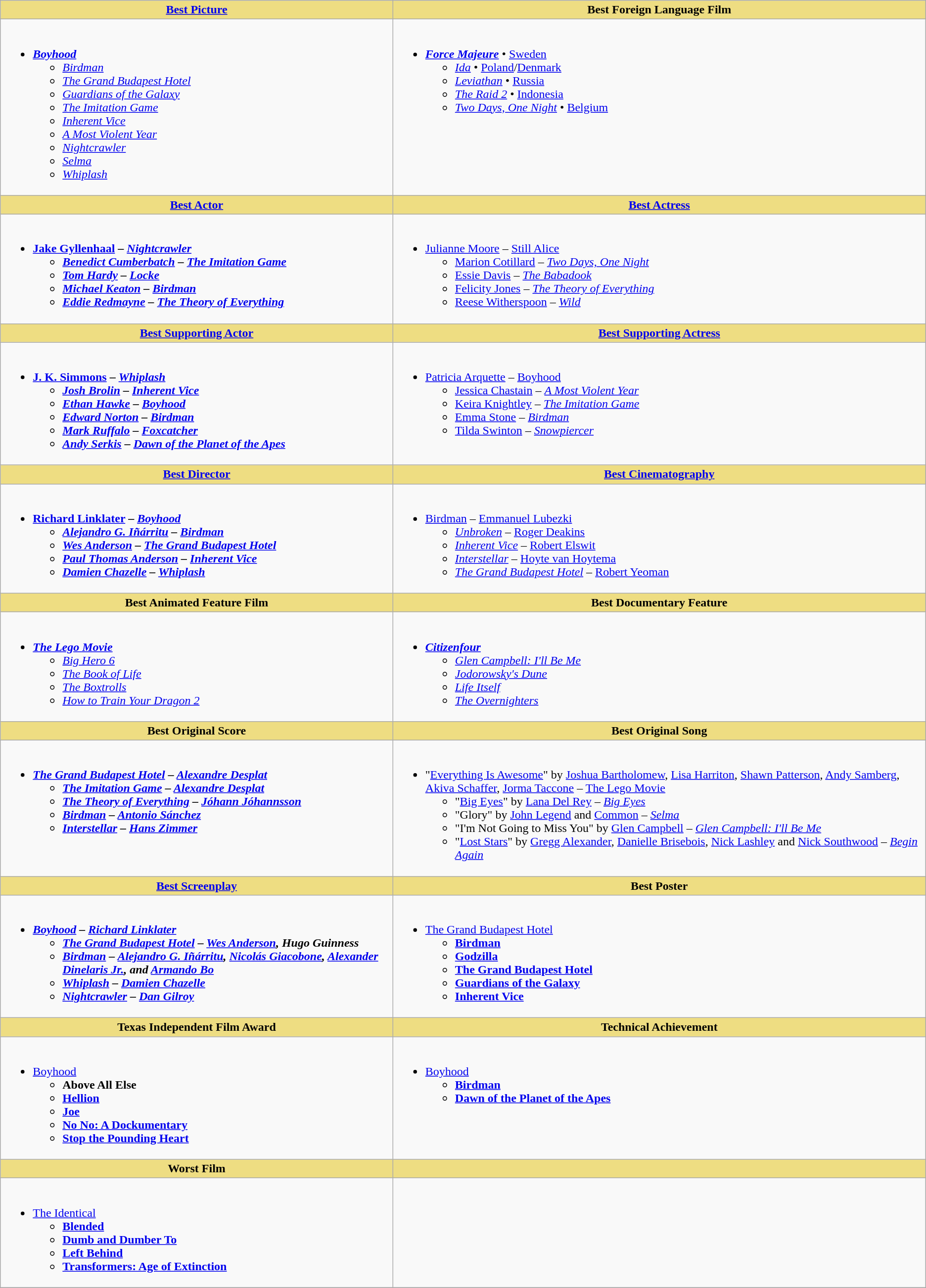<table class=wikitable style="width="150%">
<tr>
<th style="background:#EEDD82;" ! style="width="50%"><a href='#'>Best Picture</a></th>
<th style="background:#EEDD82;" ! style="width="50%">Best Foreign Language Film</th>
</tr>
<tr>
<td valign="top"><br><ul><li><strong><em><a href='#'>Boyhood</a></em></strong><ul><li><em><a href='#'>Birdman</a></em></li><li><em><a href='#'>The Grand Budapest Hotel</a></em></li><li><em><a href='#'>Guardians of the Galaxy</a></em></li><li><em><a href='#'>The Imitation Game</a></em></li><li><em><a href='#'>Inherent Vice</a></em></li><li><em><a href='#'>A Most Violent Year</a></em></li><li><em><a href='#'>Nightcrawler</a></em></li><li><em><a href='#'>Selma</a></em></li><li><em><a href='#'>Whiplash</a></em></li></ul></li></ul></td>
<td valign="top"><br><ul><li><strong><em><a href='#'>Force Majeure</a></em></strong> • <a href='#'>Sweden</a><ul><li><em><a href='#'>Ida</a></em> • <a href='#'>Poland</a>/<a href='#'>Denmark</a></li><li><em><a href='#'>Leviathan</a></em> • <a href='#'>Russia</a></li><li><em><a href='#'>The Raid 2</a></em> • <a href='#'>Indonesia</a></li><li><em><a href='#'>Two Days, One Night</a></em> • <a href='#'>Belgium</a></li></ul></li></ul></td>
</tr>
<tr>
<th style="background:#EEDD82;" ! style="width="50%"><a href='#'>Best Actor</a></th>
<th style="background:#EEDD82;" ! style="width="50%"><a href='#'>Best Actress</a></th>
</tr>
<tr>
<td valign="top"><br><ul><li><strong><a href='#'>Jake Gyllenhaal</a> – <em><a href='#'>Nightcrawler</a><strong><em><ul><li><a href='#'>Benedict Cumberbatch</a> – </em><a href='#'>The Imitation Game</a><em></li><li><a href='#'>Tom Hardy</a> – </em><a href='#'>Locke</a><em></li><li><a href='#'>Michael Keaton</a> – </em><a href='#'>Birdman</a><em></li><li><a href='#'>Eddie Redmayne</a> – </em><a href='#'>The Theory of Everything</a><em></li></ul></li></ul></td>
<td valign="top"><br><ul><li></strong><a href='#'>Julianne Moore</a> – </em><a href='#'>Still Alice</a></em></strong><ul><li><a href='#'>Marion Cotillard</a> – <em><a href='#'>Two Days, One Night</a></em></li><li><a href='#'>Essie Davis</a> – <em><a href='#'>The Babadook</a></em></li><li><a href='#'>Felicity Jones</a> – <em><a href='#'>The Theory of Everything</a></em></li><li><a href='#'>Reese Witherspoon</a> – <em><a href='#'>Wild</a></em></li></ul></li></ul></td>
</tr>
<tr>
<th style="background:#EEDD82;" ! style="width="50%"><a href='#'>Best Supporting Actor</a></th>
<th style="background:#EEDD82;" ! style="width="50%"><a href='#'>Best Supporting Actress</a></th>
</tr>
<tr>
<td valign="top"><br><ul><li><strong><a href='#'>J. K. Simmons</a> – <em><a href='#'>Whiplash</a><strong><em><ul><li><a href='#'>Josh Brolin</a> – </em><a href='#'>Inherent Vice</a><em></li><li><a href='#'>Ethan Hawke</a> – </em><a href='#'>Boyhood</a><em></li><li><a href='#'>Edward Norton</a> – </em><a href='#'>Birdman</a><em></li><li><a href='#'>Mark Ruffalo</a> – </em><a href='#'>Foxcatcher</a><em></li><li><a href='#'>Andy Serkis</a> – </em><a href='#'>Dawn of the Planet of the Apes</a><em></li></ul></li></ul></td>
<td valign="top"><br><ul><li></strong><a href='#'>Patricia Arquette</a> – </em><a href='#'>Boyhood</a></em></strong><ul><li><a href='#'>Jessica Chastain</a> – <em><a href='#'>A Most Violent Year</a></em></li><li><a href='#'>Keira Knightley</a> – <em><a href='#'>The Imitation Game</a></em></li><li><a href='#'>Emma Stone</a> – <em><a href='#'>Birdman</a></em></li><li><a href='#'>Tilda Swinton</a> – <em><a href='#'>Snowpiercer</a></em></li></ul></li></ul></td>
</tr>
<tr>
<th style="background:#EEDD82;" ! style="width="50%"><a href='#'>Best Director</a></th>
<th style="background:#EEDD82;" ! style="width="50%"><a href='#'>Best Cinematography</a></th>
</tr>
<tr>
<td valign="top"><br><ul><li><strong><a href='#'>Richard Linklater</a> – <em><a href='#'>Boyhood</a><strong><em><ul><li><a href='#'>Alejandro G. Iñárritu</a> – </em><a href='#'>Birdman</a><em></li><li><a href='#'>Wes Anderson</a> – </em><a href='#'>The Grand Budapest Hotel</a><em></li><li><a href='#'>Paul Thomas Anderson</a> – </em><a href='#'>Inherent Vice</a><em></li><li><a href='#'>Damien Chazelle</a> – </em><a href='#'>Whiplash</a><em></li></ul></li></ul></td>
<td valign="top"><br><ul><li></em></strong><a href='#'>Birdman</a></em> – <a href='#'>Emmanuel Lubezki</a></strong><ul><li><em><a href='#'>Unbroken</a></em> – <a href='#'>Roger Deakins</a></li><li><em><a href='#'>Inherent Vice</a></em> – <a href='#'>Robert Elswit</a></li><li><em><a href='#'>Interstellar</a></em> – <a href='#'>Hoyte van Hoytema</a></li><li><em><a href='#'>The Grand Budapest Hotel</a></em> – <a href='#'>Robert Yeoman</a></li></ul></li></ul></td>
</tr>
<tr>
<th style="background:#EEDD82;" ! style="width="50%">Best Animated Feature Film</th>
<th style="background:#EEDD82;" ! style="width="50%">Best Documentary Feature</th>
</tr>
<tr>
<td valign="top"><br><ul><li><strong><em><a href='#'>The Lego Movie</a></em></strong><ul><li><em><a href='#'>Big Hero 6</a></em></li><li><em><a href='#'>The Book of Life</a></em></li><li><em><a href='#'>The Boxtrolls</a></em></li><li><em><a href='#'>How to Train Your Dragon 2</a></em></li></ul></li></ul></td>
<td valign="top"><br><ul><li><strong><em><a href='#'>Citizenfour</a></em></strong><ul><li><em><a href='#'>Glen Campbell: I'll Be Me</a></em></li><li><em><a href='#'>Jodorowsky's Dune</a></em></li><li><em><a href='#'>Life Itself</a></em></li><li><em><a href='#'>The Overnighters</a></em></li></ul></li></ul></td>
</tr>
<tr>
<th style="background:#EEDD82;" ! style="width="50%">Best Original Score</th>
<th style="background:#EEDD82;" ! style="width="50%">Best Original Song</th>
</tr>
<tr>
<td valign="top"><br><ul><li><strong><em><a href='#'>The Grand Budapest Hotel</a><em> – <a href='#'>Alexandre Desplat</a><strong><ul><li></em><a href='#'>The Imitation Game</a><em> – <a href='#'>Alexandre Desplat</a></li><li></em><a href='#'>The Theory of Everything</a><em> – <a href='#'>Jóhann Jóhannsson</a></li><li></em><a href='#'>Birdman</a><em> – <a href='#'>Antonio Sánchez</a></li><li></em><a href='#'>Interstellar</a><em> – <a href='#'>Hans Zimmer</a></li></ul></li></ul></td>
<td valign="top"><br><ul><li></strong>"<a href='#'>Everything Is Awesome</a>" by <a href='#'>Joshua Bartholomew</a>, <a href='#'>Lisa Harriton</a>, <a href='#'>Shawn Patterson</a>, <a href='#'>Andy Samberg</a>, <a href='#'>Akiva Schaffer</a>, <a href='#'>Jorma Taccone</a> – </em><a href='#'>The Lego Movie</a></em></strong><ul><li>"<a href='#'>Big Eyes</a>" by <a href='#'>Lana Del Rey</a> – <em><a href='#'>Big Eyes</a></em></li><li>"Glory" by <a href='#'>John Legend</a> and <a href='#'>Common</a> – <em><a href='#'>Selma</a></em></li><li>"I'm Not Going to Miss You" by <a href='#'>Glen Campbell</a> – <em><a href='#'>Glen Campbell: I'll Be Me</a></em></li><li>"<a href='#'>Lost Stars</a>" by <a href='#'>Gregg Alexander</a>, <a href='#'>Danielle Brisebois</a>, <a href='#'>Nick Lashley</a> and <a href='#'>Nick Southwood</a> – <em><a href='#'>Begin Again</a></em></li></ul></li></ul></td>
</tr>
<tr>
<th style="background:#EEDD82;" ! style="width="50%"><a href='#'>Best Screenplay</a></th>
<th style="background:#EEDD82;" ! style="width="50%">Best Poster</th>
</tr>
<tr>
<td valign="top"><br><ul><li><strong><em><a href='#'>Boyhood</a><em> – <a href='#'>Richard Linklater</a><strong><ul><li></em><a href='#'>The Grand Budapest Hotel</a><em> – <a href='#'>Wes Anderson</a>, Hugo Guinness</li><li></em><a href='#'>Birdman</a><em> – <a href='#'>Alejandro G. Iñárritu</a>, <a href='#'>Nicolás Giacobone</a>, <a href='#'>Alexander Dinelaris Jr.</a>, and <a href='#'>Armando Bo</a></li><li></em><a href='#'>Whiplash</a><em> – <a href='#'>Damien Chazelle</a></li><li></em><a href='#'>Nightcrawler</a><em> – <a href='#'>Dan Gilroy</a></li></ul></li></ul></td>
<td valign="top"><br><ul><li></em></strong><a href='#'>The Grand Budapest Hotel</a><strong><em><ul><li></em><a href='#'>Birdman</a><em></li><li></em><a href='#'>Godzilla</a><em></li><li></em><a href='#'>The Grand Budapest Hotel</a><em></li><li></em><a href='#'>Guardians of the Galaxy</a><em></li><li></em><a href='#'>Inherent Vice</a><em></li></ul></li></ul></td>
</tr>
<tr>
<th style="background:#EEDD82;" ! style="width="50%">Texas Independent Film Award</th>
<th style="background:#EEDD82;" ! style="width="50%">Technical Achievement</th>
</tr>
<tr>
<td valign="top"><br><ul><li></em></strong><a href='#'>Boyhood</a><strong><em><ul><li></em>Above All Else<em></li><li></em><a href='#'>Hellion</a><em></li><li></em><a href='#'>Joe</a><em></li><li></em><a href='#'>No No: A Dockumentary</a><em></li><li></em><a href='#'>Stop the Pounding Heart</a><em></li></ul></li></ul></td>
<td valign="top"><br><ul><li></em></strong><a href='#'>Boyhood</a><strong><em><ul><li></em><a href='#'>Birdman</a><em></li><li></em><a href='#'>Dawn of the Planet of the Apes</a><em></li></ul></li></ul></td>
</tr>
<tr>
<th style="background:#EEDD82;" ! style="width="50%">Worst Film</th>
<th style="background:#EEDD82;" ! style="width="50%"></th>
</tr>
<tr>
<td valign="top"><br><ul><li></em></strong><a href='#'>The Identical</a><strong><em><ul><li></em><a href='#'>Blended</a><em></li><li></em><a href='#'>Dumb and Dumber To</a><em></li><li></em><a href='#'>Left Behind</a><em></li><li></em><a href='#'>Transformers: Age of Extinction</a><em></li></ul></li></ul></td>
<td valign="top"></td>
</tr>
<tr>
</tr>
</table>
